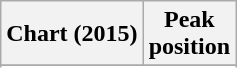<table class="wikitable plainrowheaders sortable" style="text-align:left;" border="1">
<tr>
<th scope="col">Chart (2015)</th>
<th scope="col">Peak<br>position</th>
</tr>
<tr>
</tr>
<tr>
</tr>
<tr>
</tr>
</table>
